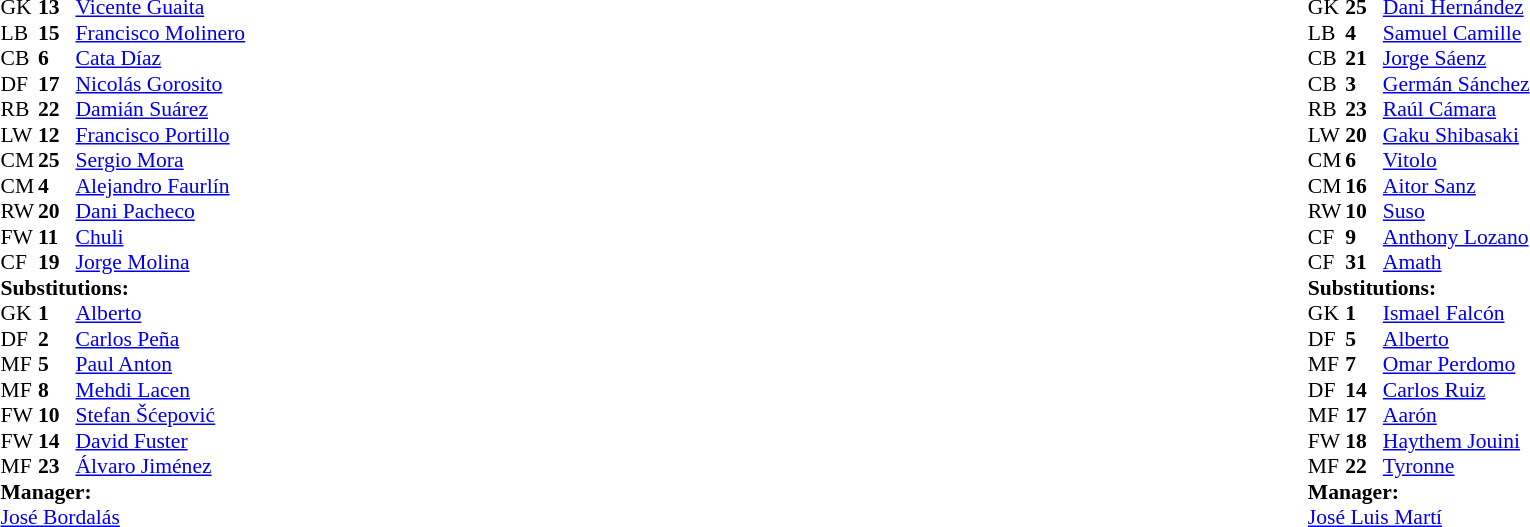<table width="100%">
<tr>
<td valign="top" width="50%"><br><table style="font-size: 90%" cellspacing="0" cellpadding="0">
<tr>
<th width="25"></th>
<th width="25"></th>
</tr>
<tr>
<td>GK</td>
<td><strong>13</strong></td>
<td> <a href='#'>Vicente Guaita</a></td>
</tr>
<tr>
<td>LB</td>
<td><strong>15</strong></td>
<td> <a href='#'>Francisco Molinero</a></td>
</tr>
<tr>
<td>CB</td>
<td><strong>6</strong></td>
<td> <a href='#'>Cata Díaz</a></td>
</tr>
<tr>
<td>DF</td>
<td><strong>17</strong></td>
<td> <a href='#'>Nicolás Gorosito</a></td>
</tr>
<tr>
<td>RB</td>
<td><strong>22</strong></td>
<td> <a href='#'>Damián Suárez</a></td>
</tr>
<tr>
<td>LW</td>
<td><strong>12</strong></td>
<td> <a href='#'>Francisco Portillo</a></td>
</tr>
<tr>
<td>CM</td>
<td><strong>25</strong></td>
<td> <a href='#'>Sergio Mora</a></td>
<td></td>
<td></td>
</tr>
<tr>
<td>CM</td>
<td><strong>4</strong></td>
<td> <a href='#'>Alejandro Faurlín</a></td>
</tr>
<tr>
<td>RW</td>
<td><strong>20</strong></td>
<td> <a href='#'>Dani Pacheco</a></td>
<td></td>
<td></td>
</tr>
<tr>
<td>FW</td>
<td><strong>11</strong></td>
<td> <a href='#'>Chuli</a></td>
<td></td>
<td></td>
</tr>
<tr>
<td>CF</td>
<td><strong>19</strong></td>
<td> <a href='#'>Jorge Molina</a></td>
</tr>
<tr>
<td colspan=3><strong>Substitutions:</strong></td>
</tr>
<tr>
<td>GK</td>
<td><strong>1</strong></td>
<td> <a href='#'>Alberto</a></td>
</tr>
<tr>
<td>DF</td>
<td><strong>2</strong></td>
<td> <a href='#'>Carlos Peña</a></td>
<td></td>
<td></td>
</tr>
<tr>
<td>MF</td>
<td><strong>5</strong></td>
<td> <a href='#'>Paul Anton</a></td>
</tr>
<tr>
<td>MF</td>
<td><strong>8</strong></td>
<td> <a href='#'>Mehdi Lacen</a></td>
<td></td>
<td></td>
</tr>
<tr>
<td>FW</td>
<td><strong>10</strong></td>
<td> <a href='#'>Stefan Šćepović</a></td>
</tr>
<tr>
<td>FW</td>
<td><strong>14</strong></td>
<td> <a href='#'>David Fuster</a></td>
</tr>
<tr>
<td>MF</td>
<td><strong>23</strong></td>
<td> <a href='#'>Álvaro Jiménez</a></td>
<td></td>
<td></td>
</tr>
<tr>
<td colspan=3><strong>Manager:</strong></td>
</tr>
<tr>
<td colspan=3> <a href='#'>José Bordalás</a></td>
</tr>
</table>
</td>
<td valign="top"></td>
<td valign="top" width="50%"><br><table style="font-size: 90%" cellspacing="0" cellpadding="0" align="center">
<tr>
<th width=25></th>
<th width=25></th>
</tr>
<tr>
<td>GK</td>
<td><strong>25</strong></td>
<td> <a href='#'>Dani Hernández</a></td>
</tr>
<tr>
<td>LB</td>
<td><strong>4</strong></td>
<td> <a href='#'>Samuel Camille</a></td>
<td></td>
</tr>
<tr>
<td>CB</td>
<td><strong>21</strong></td>
<td> <a href='#'>Jorge Sáenz</a></td>
</tr>
<tr>
<td>CB</td>
<td><strong>3</strong></td>
<td> <a href='#'>Germán Sánchez</a></td>
</tr>
<tr>
<td>RB</td>
<td><strong>23</strong></td>
<td> <a href='#'>Raúl Cámara</a></td>
<td></td>
<td></td>
</tr>
<tr>
<td>LW</td>
<td><strong>20</strong></td>
<td> <a href='#'>Gaku Shibasaki</a></td>
<td></td>
<td></td>
</tr>
<tr>
<td>CM</td>
<td><strong>6</strong></td>
<td> <a href='#'>Vitolo</a></td>
</tr>
<tr>
<td>CM</td>
<td><strong>16</strong></td>
<td> <a href='#'>Aitor Sanz</a></td>
<td></td>
</tr>
<tr>
<td>RW</td>
<td><strong>10</strong></td>
<td> <a href='#'>Suso</a></td>
<td></td>
<td></td>
</tr>
<tr>
<td>CF</td>
<td><strong>9</strong></td>
<td> <a href='#'>Anthony Lozano</a></td>
</tr>
<tr>
<td>CF</td>
<td><strong>31</strong></td>
<td> <a href='#'>Amath</a></td>
</tr>
<tr>
<td colspan=3><strong>Substitutions:</strong></td>
</tr>
<tr>
<td>GK</td>
<td><strong>1</strong></td>
<td> <a href='#'>Ismael Falcón</a></td>
</tr>
<tr>
<td>DF</td>
<td><strong>5</strong></td>
<td> <a href='#'>Alberto</a></td>
</tr>
<tr>
<td>MF</td>
<td><strong>7</strong></td>
<td> <a href='#'>Omar Perdomo</a></td>
<td></td>
</tr>
<tr>
<td>DF</td>
<td><strong>14</strong></td>
<td> <a href='#'>Carlos Ruiz</a></td>
</tr>
<tr>
<td>MF</td>
<td><strong>17</strong></td>
<td> <a href='#'>Aarón</a></td>
<td></td>
<td></td>
</tr>
<tr>
<td>FW</td>
<td><strong>18</strong></td>
<td> <a href='#'>Haythem Jouini</a></td>
<td></td>
<td></td>
</tr>
<tr>
<td>MF</td>
<td><strong>22</strong></td>
<td> <a href='#'>Tyronne</a></td>
<td></td>
<td></td>
</tr>
<tr>
<td colspan=3><strong>Manager:</strong></td>
</tr>
<tr>
<td colspan=3> <a href='#'>José Luis Martí</a></td>
</tr>
</table>
</td>
</tr>
</table>
